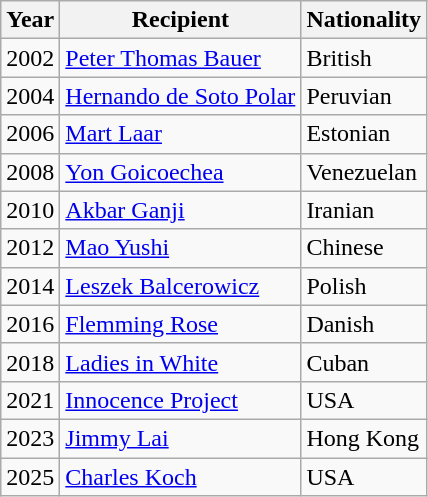<table class="wikitable">
<tr>
<th>Year</th>
<th>Recipient</th>
<th>Nationality</th>
</tr>
<tr>
<td>2002</td>
<td><a href='#'>Peter Thomas Bauer</a></td>
<td>British</td>
</tr>
<tr>
<td>2004</td>
<td><a href='#'>Hernando de Soto Polar</a></td>
<td>Peruvian</td>
</tr>
<tr>
<td>2006</td>
<td><a href='#'>Mart Laar</a></td>
<td>Estonian</td>
</tr>
<tr>
<td>2008</td>
<td><a href='#'>Yon Goicoechea</a></td>
<td>Venezuelan</td>
</tr>
<tr>
<td>2010</td>
<td><a href='#'>Akbar Ganji</a></td>
<td>Iranian</td>
</tr>
<tr>
<td>2012</td>
<td><a href='#'>Mao Yushi</a></td>
<td>Chinese</td>
</tr>
<tr>
<td>2014</td>
<td><a href='#'>Leszek Balcerowicz</a></td>
<td>Polish</td>
</tr>
<tr>
<td>2016</td>
<td><a href='#'>Flemming Rose</a></td>
<td>Danish</td>
</tr>
<tr>
<td>2018</td>
<td><a href='#'>Ladies in White</a></td>
<td>Cuban</td>
</tr>
<tr>
<td>2021</td>
<td><a href='#'>Innocence Project</a></td>
<td>USA</td>
</tr>
<tr>
<td>2023</td>
<td><a href='#'>Jimmy Lai</a></td>
<td>Hong Kong</td>
</tr>
<tr>
<td>2025</td>
<td><a href='#'>Charles Koch</a></td>
<td>USA</td>
</tr>
</table>
